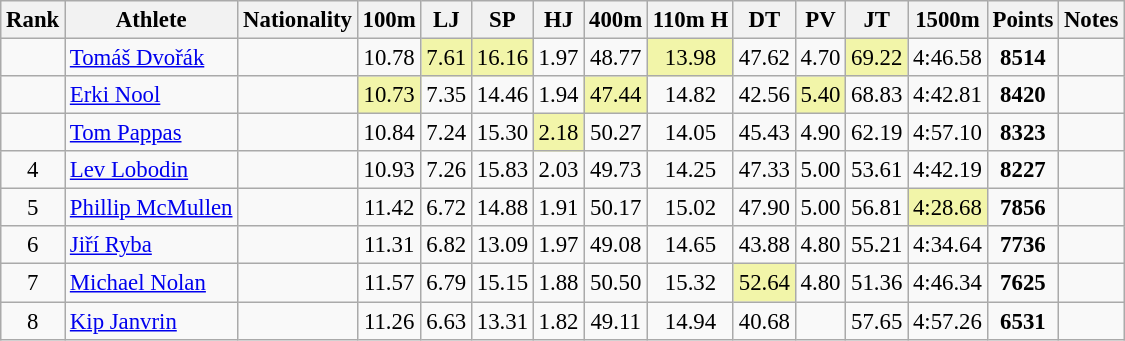<table class="wikitable sortable" style=" text-align:center;font-size:95%">
<tr>
<th>Rank</th>
<th>Athlete</th>
<th>Nationality</th>
<th>100m</th>
<th>LJ</th>
<th>SP</th>
<th>HJ</th>
<th>400m</th>
<th>110m H</th>
<th>DT</th>
<th>PV</th>
<th>JT</th>
<th>1500m</th>
<th>Points</th>
<th>Notes</th>
</tr>
<tr>
<td></td>
<td align=left><a href='#'>Tomáš Dvořák</a></td>
<td align=left></td>
<td>10.78</td>
<td bgcolor=#F2F5A9>7.61</td>
<td bgcolor=#F2F5A9>16.16</td>
<td>1.97</td>
<td>48.77</td>
<td bgcolor=#F2F5A9>13.98</td>
<td>47.62</td>
<td>4.70</td>
<td bgcolor=#F2F5A9>69.22</td>
<td>4:46.58</td>
<td><strong>8514</strong></td>
<td></td>
</tr>
<tr>
<td></td>
<td align=left><a href='#'>Erki Nool</a></td>
<td align=left></td>
<td bgcolor=#F2F5A9>10.73</td>
<td>7.35</td>
<td>14.46</td>
<td>1.94</td>
<td bgcolor=#F2F5A9>47.44</td>
<td>14.82</td>
<td>42.56</td>
<td bgcolor=#F2F5A9>5.40</td>
<td>68.83</td>
<td>4:42.81</td>
<td><strong>8420</strong></td>
<td></td>
</tr>
<tr>
<td></td>
<td align=left><a href='#'>Tom Pappas</a></td>
<td align=left></td>
<td>10.84</td>
<td>7.24</td>
<td>15.30</td>
<td bgcolor=#F2F5A9>2.18</td>
<td>50.27</td>
<td>14.05</td>
<td>45.43</td>
<td>4.90</td>
<td>62.19</td>
<td>4:57.10</td>
<td><strong>8323</strong></td>
<td></td>
</tr>
<tr>
<td>4</td>
<td align=left><a href='#'>Lev Lobodin</a></td>
<td align=left></td>
<td>10.93</td>
<td>7.26</td>
<td>15.83</td>
<td>2.03</td>
<td>49.73</td>
<td>14.25</td>
<td>47.33</td>
<td>5.00</td>
<td>53.61</td>
<td>4:42.19</td>
<td><strong>8227</strong></td>
<td></td>
</tr>
<tr>
<td>5</td>
<td align=left><a href='#'>Phillip McMullen</a></td>
<td align=left></td>
<td>11.42</td>
<td>6.72</td>
<td>14.88</td>
<td>1.91</td>
<td>50.17</td>
<td>15.02</td>
<td>47.90</td>
<td>5.00</td>
<td>56.81</td>
<td bgcolor=#F2F5A9>4:28.68</td>
<td><strong>7856</strong></td>
<td></td>
</tr>
<tr>
<td>6</td>
<td align=left><a href='#'>Jiří Ryba</a></td>
<td align=left></td>
<td>11.31</td>
<td>6.82</td>
<td>13.09</td>
<td>1.97</td>
<td>49.08</td>
<td>14.65</td>
<td>43.88</td>
<td>4.80</td>
<td>55.21</td>
<td>4:34.64</td>
<td><strong>7736</strong></td>
<td></td>
</tr>
<tr>
<td>7</td>
<td align=left><a href='#'>Michael Nolan</a></td>
<td align=left></td>
<td>11.57</td>
<td>6.79</td>
<td>15.15</td>
<td>1.88</td>
<td>50.50</td>
<td>15.32</td>
<td bgcolor=#F2F5A9>52.64</td>
<td>4.80</td>
<td>51.36</td>
<td>4:46.34</td>
<td><strong>7625</strong></td>
<td></td>
</tr>
<tr>
<td>8</td>
<td align=left><a href='#'>Kip Janvrin</a></td>
<td align=left></td>
<td>11.26</td>
<td>6.63</td>
<td>13.31</td>
<td>1.82</td>
<td>49.11</td>
<td>14.94</td>
<td>40.68</td>
<td></td>
<td>57.65</td>
<td>4:57.26</td>
<td><strong>6531</strong></td>
<td></td>
</tr>
</table>
